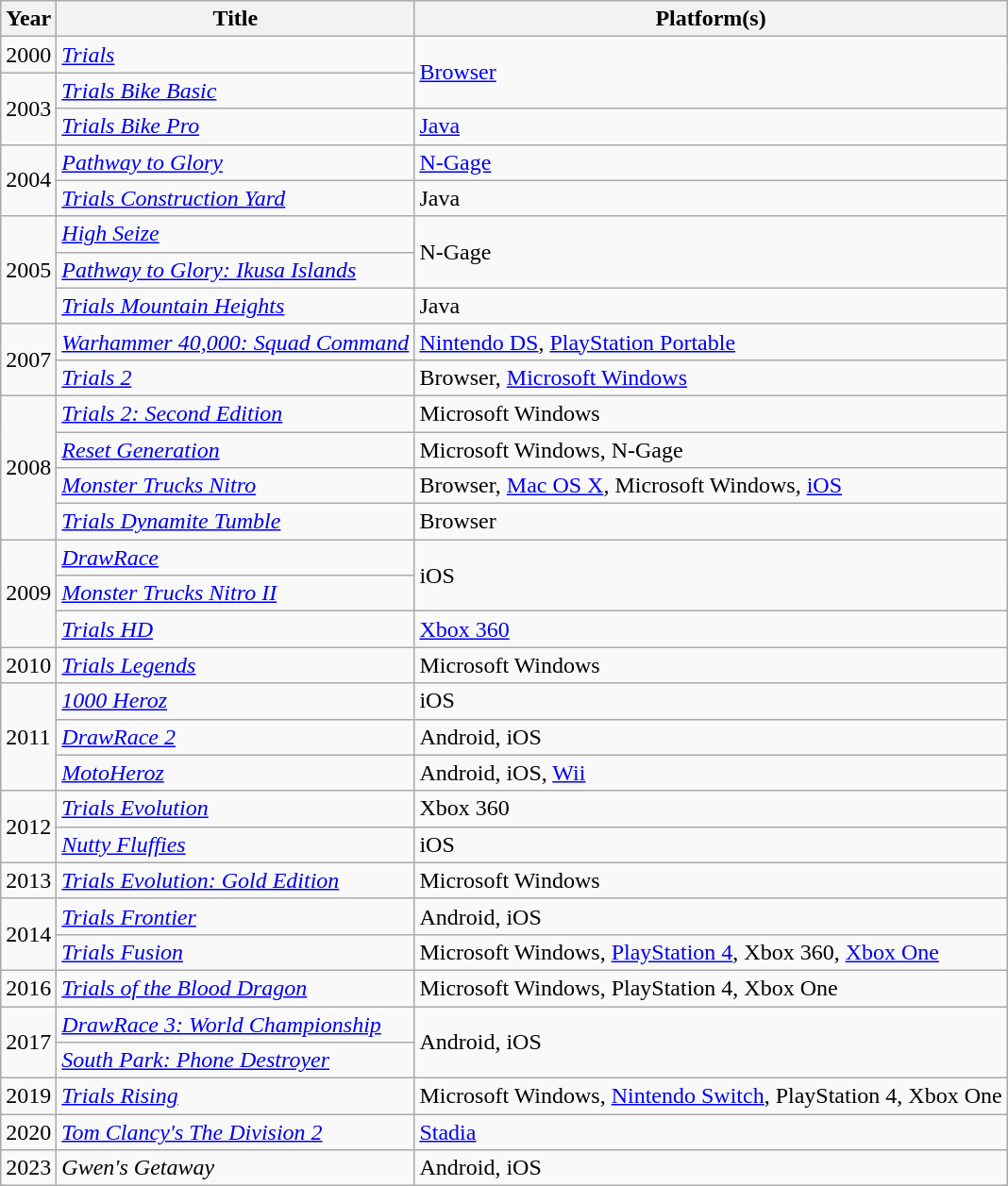<table class="wikitable sortable">
<tr>
<th>Year</th>
<th>Title</th>
<th>Platform(s)</th>
</tr>
<tr>
<td>2000</td>
<td><em><a href='#'>Trials</a></em></td>
<td rowspan="2"><a href='#'>Browser</a></td>
</tr>
<tr>
<td rowspan="2">2003</td>
<td><em><a href='#'>Trials Bike Basic</a></em></td>
</tr>
<tr>
<td><em><a href='#'>Trials Bike Pro</a></em></td>
<td><a href='#'>Java</a></td>
</tr>
<tr>
<td rowspan="2">2004</td>
<td><em><a href='#'>Pathway to Glory</a></em></td>
<td><a href='#'>N-Gage</a></td>
</tr>
<tr>
<td><em><a href='#'>Trials Construction Yard</a></em></td>
<td>Java</td>
</tr>
<tr>
<td rowspan="3">2005</td>
<td><em><a href='#'>High Seize</a></em></td>
<td rowspan="2">N-Gage</td>
</tr>
<tr>
<td><em><a href='#'>Pathway to Glory: Ikusa Islands</a></em></td>
</tr>
<tr>
<td><em><a href='#'>Trials Mountain Heights</a></em></td>
<td>Java</td>
</tr>
<tr>
<td rowspan="2">2007</td>
<td><em><a href='#'>Warhammer 40,000: Squad Command</a></em></td>
<td><a href='#'>Nintendo DS</a>, <a href='#'>PlayStation Portable</a></td>
</tr>
<tr>
<td><em><a href='#'>Trials 2</a></em></td>
<td>Browser, <a href='#'>Microsoft Windows</a></td>
</tr>
<tr>
<td rowspan="4">2008</td>
<td><em><a href='#'>Trials 2: Second Edition</a></em></td>
<td>Microsoft Windows</td>
</tr>
<tr>
<td><em><a href='#'>Reset Generation</a></em></td>
<td>Microsoft Windows, N-Gage</td>
</tr>
<tr>
<td><em><a href='#'>Monster Trucks Nitro</a></em></td>
<td>Browser, <a href='#'>Mac OS X</a>, Microsoft Windows, <a href='#'>iOS</a></td>
</tr>
<tr>
<td><em><a href='#'>Trials Dynamite Tumble</a></em></td>
<td>Browser</td>
</tr>
<tr>
<td rowspan="3">2009</td>
<td><em><a href='#'>DrawRace</a></em></td>
<td rowspan="2">iOS</td>
</tr>
<tr>
<td><em><a href='#'>Monster Trucks Nitro II</a></em></td>
</tr>
<tr>
<td><em><a href='#'>Trials HD</a></em></td>
<td><a href='#'>Xbox 360</a></td>
</tr>
<tr>
<td>2010</td>
<td><em><a href='#'>Trials Legends</a></em></td>
<td>Microsoft Windows</td>
</tr>
<tr>
<td rowspan="3">2011</td>
<td><em><a href='#'>1000 Heroz</a></em></td>
<td>iOS</td>
</tr>
<tr>
<td><em><a href='#'>DrawRace 2</a></em></td>
<td>Android, iOS</td>
</tr>
<tr>
<td><em><a href='#'>MotoHeroz</a></em></td>
<td>Android, iOS, <a href='#'>Wii</a></td>
</tr>
<tr>
<td rowspan="2">2012</td>
<td><em><a href='#'>Trials Evolution</a></em></td>
<td>Xbox 360</td>
</tr>
<tr>
<td><em><a href='#'>Nutty Fluffies</a></em></td>
<td>iOS</td>
</tr>
<tr>
<td>2013</td>
<td><em><a href='#'>Trials Evolution: Gold Edition</a></em></td>
<td>Microsoft Windows</td>
</tr>
<tr>
<td rowspan="2">2014</td>
<td><em><a href='#'>Trials Frontier</a></em></td>
<td>Android, iOS</td>
</tr>
<tr>
<td><em><a href='#'>Trials Fusion</a></em></td>
<td>Microsoft Windows, <a href='#'>PlayStation 4</a>, Xbox 360, <a href='#'>Xbox One</a></td>
</tr>
<tr>
<td>2016</td>
<td><em><a href='#'>Trials of the Blood Dragon</a></em></td>
<td>Microsoft Windows, PlayStation 4, Xbox One</td>
</tr>
<tr>
<td rowspan="2">2017</td>
<td><em><a href='#'>DrawRace 3: World Championship</a></em></td>
<td rowspan="2">Android, iOS</td>
</tr>
<tr>
<td><em><a href='#'>South Park: Phone Destroyer</a></em></td>
</tr>
<tr>
<td>2019</td>
<td><em><a href='#'>Trials Rising</a></em></td>
<td>Microsoft Windows, <a href='#'>Nintendo Switch</a>, PlayStation 4, Xbox One</td>
</tr>
<tr>
<td>2020</td>
<td><em><a href='#'>Tom Clancy's The Division 2</a></em></td>
<td><a href='#'>Stadia</a></td>
</tr>
<tr>
<td>2023</td>
<td><em>Gwen's Getaway</em></td>
<td>Android, iOS</td>
</tr>
</table>
